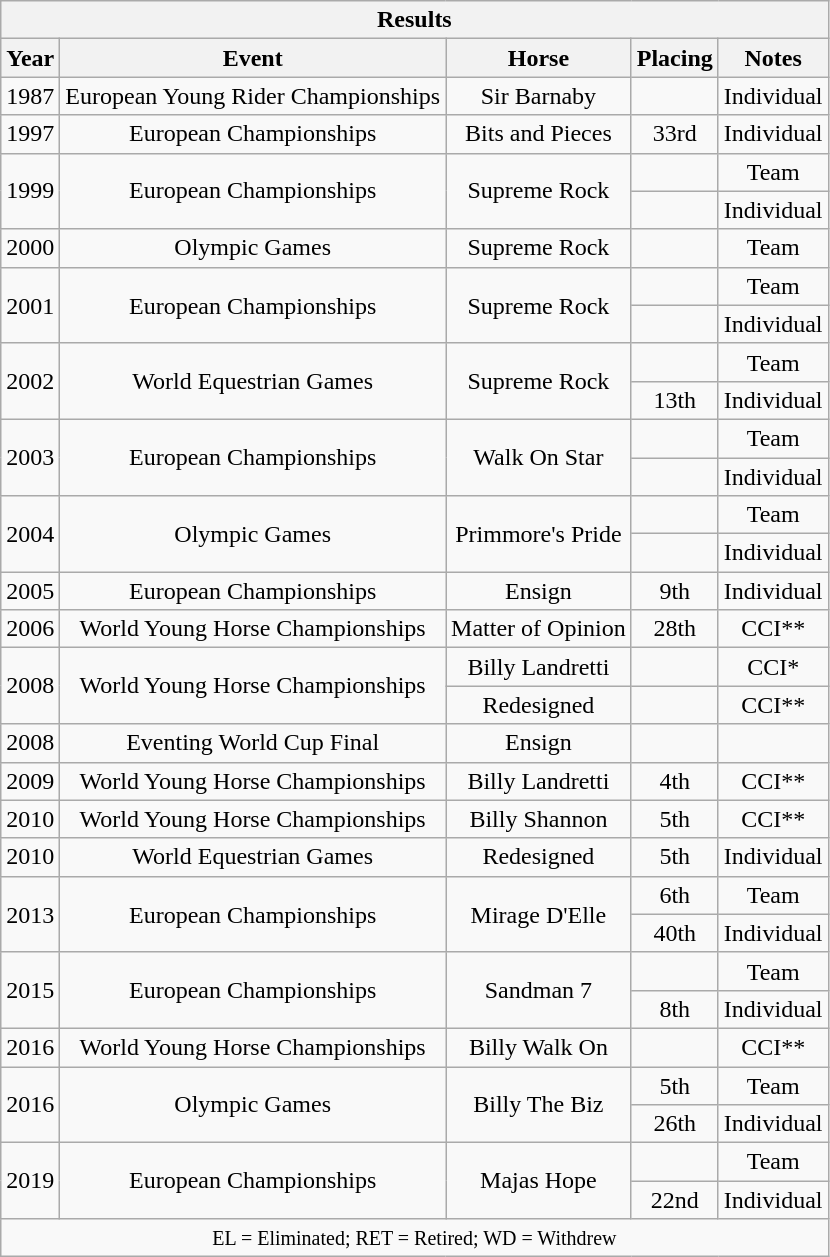<table class="wikitable" style="text-align:center">
<tr>
<th colspan="11" align="center"><strong>Results</strong></th>
</tr>
<tr>
<th>Year</th>
<th>Event</th>
<th>Horse</th>
<th>Placing</th>
<th>Notes</th>
</tr>
<tr>
<td>1987</td>
<td>European Young Rider Championships</td>
<td>Sir Barnaby</td>
<td></td>
<td>Individual</td>
</tr>
<tr>
<td>1997</td>
<td>European Championships</td>
<td>Bits and Pieces</td>
<td>33rd</td>
<td>Individual</td>
</tr>
<tr>
<td rowspan="2">1999</td>
<td rowspan="2">European Championships</td>
<td rowspan="2">Supreme Rock</td>
<td></td>
<td>Team</td>
</tr>
<tr>
<td></td>
<td>Individual</td>
</tr>
<tr>
<td>2000</td>
<td>Olympic Games</td>
<td>Supreme Rock</td>
<td></td>
<td>Team</td>
</tr>
<tr>
<td rowspan="2">2001</td>
<td rowspan="2">European Championships</td>
<td rowspan="2">Supreme Rock</td>
<td></td>
<td>Team</td>
</tr>
<tr>
<td></td>
<td>Individual</td>
</tr>
<tr>
<td rowspan="2">2002</td>
<td rowspan="2">World Equestrian Games</td>
<td rowspan="2">Supreme Rock</td>
<td></td>
<td>Team</td>
</tr>
<tr>
<td>13th</td>
<td>Individual</td>
</tr>
<tr>
<td rowspan="2">2003</td>
<td rowspan="2">European Championships</td>
<td rowspan="2">Walk On Star</td>
<td></td>
<td>Team</td>
</tr>
<tr>
<td></td>
<td>Individual</td>
</tr>
<tr>
<td rowspan="2">2004</td>
<td rowspan="2">Olympic Games</td>
<td rowspan="2">Primmore's Pride</td>
<td></td>
<td>Team</td>
</tr>
<tr>
<td></td>
<td>Individual</td>
</tr>
<tr>
<td>2005</td>
<td>European Championships</td>
<td>Ensign</td>
<td>9th</td>
<td>Individual</td>
</tr>
<tr>
<td>2006</td>
<td>World Young Horse Championships</td>
<td>Matter of Opinion</td>
<td>28th</td>
<td>CCI**</td>
</tr>
<tr>
<td rowspan="2">2008</td>
<td rowspan="2">World Young Horse Championships</td>
<td>Billy Landretti</td>
<td></td>
<td>CCI*</td>
</tr>
<tr>
<td>Redesigned</td>
<td></td>
<td>CCI**</td>
</tr>
<tr>
<td>2008</td>
<td>Eventing World Cup Final</td>
<td>Ensign</td>
<td></td>
<td></td>
</tr>
<tr>
<td>2009</td>
<td>World Young Horse Championships</td>
<td>Billy Landretti</td>
<td>4th</td>
<td>CCI**</td>
</tr>
<tr>
<td>2010</td>
<td>World Young Horse Championships</td>
<td>Billy Shannon</td>
<td>5th</td>
<td>CCI**</td>
</tr>
<tr>
<td>2010</td>
<td>World Equestrian Games</td>
<td>Redesigned</td>
<td>5th</td>
<td>Individual</td>
</tr>
<tr>
<td rowspan="2">2013</td>
<td rowspan="2">European Championships</td>
<td rowspan="2">Mirage D'Elle</td>
<td>6th</td>
<td>Team</td>
</tr>
<tr>
<td>40th</td>
<td>Individual</td>
</tr>
<tr>
<td rowspan="2">2015</td>
<td rowspan="2">European Championships</td>
<td rowspan="2">Sandman 7</td>
<td></td>
<td>Team</td>
</tr>
<tr>
<td>8th</td>
<td>Individual</td>
</tr>
<tr>
<td>2016</td>
<td>World Young Horse Championships</td>
<td>Billy Walk On</td>
<td></td>
<td>CCI**</td>
</tr>
<tr>
<td rowspan="2">2016</td>
<td rowspan="2">Olympic Games</td>
<td rowspan="2">Billy The Biz</td>
<td>5th</td>
<td>Team</td>
</tr>
<tr>
<td>26th</td>
<td>Individual</td>
</tr>
<tr>
<td rowspan="2">2019</td>
<td rowspan="2">European Championships</td>
<td rowspan="2">Majas Hope</td>
<td></td>
<td>Team</td>
</tr>
<tr>
<td>22nd</td>
<td>Individual</td>
</tr>
<tr>
<td colspan="11" align="center"><small> EL = Eliminated; RET = Retired; WD = Withdrew </small></td>
</tr>
</table>
